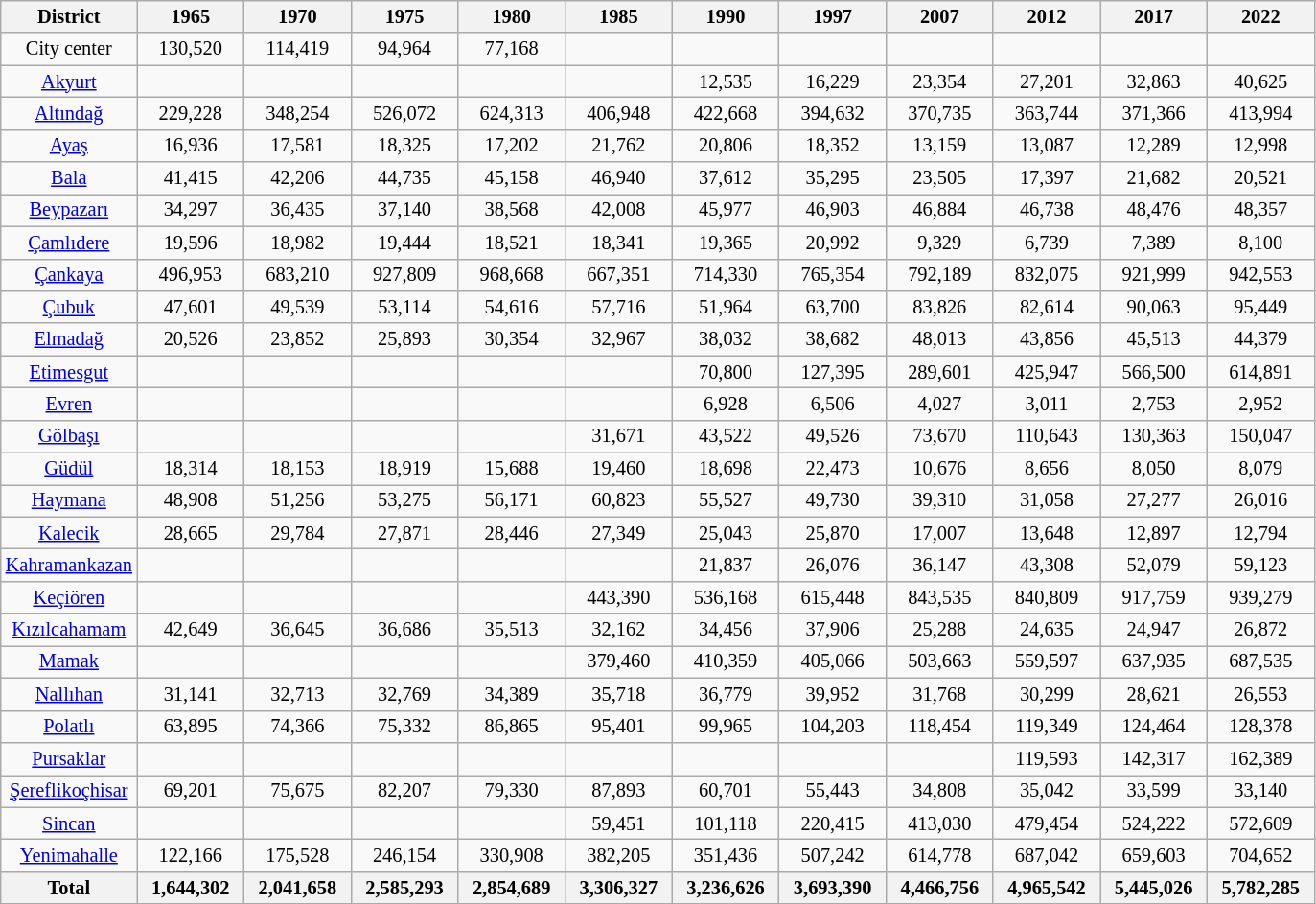<table class="wikitable sortable" style="font-size:0.85em; text-align:center;">
<tr>
<th style="width:5em;">District</th>
<th style="width:5em;" data-sort-type="number">1965</th>
<th style="width:5em;" data-sort-type="number">1970</th>
<th style="width:5em;" data-sort-type="number">1975</th>
<th style="width:5em;" data-sort-type="number">1980</th>
<th style="width:5em;" data-sort-type="number">1985</th>
<th style="width:5em;" data-sort-type="number">1990</th>
<th style="width:5em;" data-sort-type="number">1997</th>
<th style="width:5em;" data-sort-type="number">2007</th>
<th style="width:5em;" data-sort-type="number">2012</th>
<th style="width:5em;" data-sort-type="number">2017</th>
<th style="width:5em;" data-sort-type="number">2022</th>
</tr>
<tr>
<td>City center</td>
<td>130,520</td>
<td>114,419</td>
<td>94,964</td>
<td>77,168</td>
<td></td>
<td></td>
<td></td>
<td></td>
<td></td>
<td></td>
<td></td>
</tr>
<tr>
<td><a href='#'>Akyurt</a></td>
<td></td>
<td></td>
<td></td>
<td></td>
<td></td>
<td>12,535</td>
<td>16,229</td>
<td>23,354</td>
<td>27,201</td>
<td>32,863</td>
<td>40,625</td>
</tr>
<tr>
<td><a href='#'>Altındağ</a></td>
<td>229,228</td>
<td>348,254</td>
<td>526,072</td>
<td>624,313</td>
<td>406,948</td>
<td>422,668</td>
<td>394,632</td>
<td>370,735</td>
<td>363,744</td>
<td>371,366</td>
<td>413,994</td>
</tr>
<tr>
<td><a href='#'>Ayaş</a></td>
<td>16,936</td>
<td>17,581</td>
<td>18,325</td>
<td>17,202</td>
<td>21,762</td>
<td>20,806</td>
<td>18,352</td>
<td>13,159</td>
<td>13,087</td>
<td>12,289</td>
<td>12,998</td>
</tr>
<tr>
<td><a href='#'>Bala</a></td>
<td>41,415</td>
<td>42,206</td>
<td>44,735</td>
<td>45,158</td>
<td>46,940</td>
<td>37,612</td>
<td>35,295</td>
<td>23,505</td>
<td>17,397</td>
<td>21,682</td>
<td>20,521</td>
</tr>
<tr>
<td><a href='#'>Beypazarı</a></td>
<td>34,297</td>
<td>36,435</td>
<td>37,140</td>
<td>38,568</td>
<td>42,008</td>
<td>45,977</td>
<td>46,903</td>
<td>46,884</td>
<td>46,738</td>
<td>48,476</td>
<td>48,357</td>
</tr>
<tr>
<td><a href='#'>Çamlıdere</a></td>
<td>19,596</td>
<td>18,982</td>
<td>19,444</td>
<td>18,521</td>
<td>18,341</td>
<td>19,365</td>
<td>20,992</td>
<td>9,329</td>
<td>6,739</td>
<td>7,389</td>
<td>8,100</td>
</tr>
<tr>
<td><a href='#'>Çankaya</a></td>
<td>496,953</td>
<td>683,210</td>
<td>927,809</td>
<td>968,668</td>
<td>667,351</td>
<td>714,330</td>
<td>765,354</td>
<td>792,189</td>
<td>832,075</td>
<td>921,999</td>
<td>942,553</td>
</tr>
<tr>
<td><a href='#'>Çubuk</a></td>
<td>47,601</td>
<td>49,539</td>
<td>53,114</td>
<td>54,616</td>
<td>57,716</td>
<td>51,964</td>
<td>63,700</td>
<td>83,826</td>
<td>82,614</td>
<td>90,063</td>
<td>95,449</td>
</tr>
<tr>
<td><a href='#'>Elmadağ</a></td>
<td>20,526</td>
<td>23,852</td>
<td>25,893</td>
<td>30,354</td>
<td>32,967</td>
<td>38,032</td>
<td>38,682</td>
<td>48,013</td>
<td>43,856</td>
<td>45,513</td>
<td>44,379</td>
</tr>
<tr>
<td><a href='#'>Etimesgut</a></td>
<td></td>
<td></td>
<td></td>
<td></td>
<td></td>
<td>70,800</td>
<td>127,395</td>
<td>289,601</td>
<td>425,947</td>
<td>566,500</td>
<td>614,891</td>
</tr>
<tr>
<td><a href='#'>Evren</a></td>
<td></td>
<td></td>
<td></td>
<td></td>
<td></td>
<td>6,928</td>
<td>6,506</td>
<td>4,027</td>
<td>3,011</td>
<td>2,753</td>
<td>2,952</td>
</tr>
<tr>
<td><a href='#'>Gölbaşı</a></td>
<td></td>
<td></td>
<td></td>
<td></td>
<td>31,671</td>
<td>43,522</td>
<td>49,526</td>
<td>73,670</td>
<td>110,643</td>
<td>130,363</td>
<td>150,047</td>
</tr>
<tr>
<td><a href='#'>Güdül</a></td>
<td>18,314</td>
<td>18,153</td>
<td>18,919</td>
<td>15,688</td>
<td>19,460</td>
<td>18,698</td>
<td>22,473</td>
<td>10,676</td>
<td>8,656</td>
<td>8,050</td>
<td>8,079</td>
</tr>
<tr>
<td><a href='#'>Haymana</a></td>
<td>48,908</td>
<td>51,256</td>
<td>53,275</td>
<td>56,171</td>
<td>60,823</td>
<td>55,527</td>
<td>49,730</td>
<td>39,310</td>
<td>31,058</td>
<td>27,277</td>
<td>26,016</td>
</tr>
<tr>
<td><a href='#'>Kalecik</a></td>
<td>28,665</td>
<td>29,784</td>
<td>27,871</td>
<td>28,446</td>
<td>27,349</td>
<td>25,043</td>
<td>25,870</td>
<td>17,007</td>
<td>13,648</td>
<td>12,897</td>
<td>12,794</td>
</tr>
<tr>
<td><a href='#'>Kahramankazan</a></td>
<td></td>
<td></td>
<td></td>
<td></td>
<td></td>
<td>21,837</td>
<td>26,076</td>
<td>36,147</td>
<td>43,308</td>
<td>52,079</td>
<td>59,123</td>
</tr>
<tr>
<td><a href='#'>Keçiören</a></td>
<td></td>
<td></td>
<td></td>
<td></td>
<td>443,390</td>
<td>536,168</td>
<td>615,448</td>
<td>843,535</td>
<td>840,809</td>
<td>917,759</td>
<td>939,279</td>
</tr>
<tr>
<td><a href='#'>Kızılcahamam</a></td>
<td>42,649</td>
<td>36,645</td>
<td>36,686</td>
<td>35,513</td>
<td>32,162</td>
<td>34,456</td>
<td>37,906</td>
<td>25,288</td>
<td>24,635</td>
<td>24,947</td>
<td>26,872</td>
</tr>
<tr>
<td><a href='#'>Mamak</a></td>
<td></td>
<td></td>
<td></td>
<td></td>
<td>379,460</td>
<td>410,359</td>
<td>405,066</td>
<td>503,663</td>
<td>559,597</td>
<td>637,935</td>
<td>687,535</td>
</tr>
<tr>
<td><a href='#'>Nallıhan</a></td>
<td>31,141</td>
<td>32,713</td>
<td>32,769</td>
<td>34,389</td>
<td>35,718</td>
<td>36,779</td>
<td>39,952</td>
<td>31,768</td>
<td>30,299</td>
<td>28,621</td>
<td>26,553</td>
</tr>
<tr>
<td><a href='#'>Polatlı</a></td>
<td>63,895</td>
<td>74,366</td>
<td>75,332</td>
<td>86,865</td>
<td>95,401</td>
<td>99,965</td>
<td>104,203</td>
<td>118,454</td>
<td>119,349</td>
<td>124,464</td>
<td>128,378</td>
</tr>
<tr>
<td><a href='#'>Pursaklar</a></td>
<td></td>
<td></td>
<td></td>
<td></td>
<td></td>
<td></td>
<td></td>
<td></td>
<td>119,593</td>
<td>142,317</td>
<td>162,389</td>
</tr>
<tr>
<td><a href='#'>Şereflikoçhisar</a></td>
<td>69,201</td>
<td>75,675</td>
<td>82,207</td>
<td>79,330</td>
<td>87,893</td>
<td>60,701</td>
<td>55,443</td>
<td>34,808</td>
<td>35,042</td>
<td>33,599</td>
<td>33,140</td>
</tr>
<tr>
<td><a href='#'>Sincan</a></td>
<td></td>
<td></td>
<td></td>
<td></td>
<td>59,451</td>
<td>101,118</td>
<td>220,415</td>
<td>413,030</td>
<td>479,454</td>
<td>524,222</td>
<td>572,609</td>
</tr>
<tr>
<td><a href='#'>Yenimahalle</a></td>
<td>122,166</td>
<td>175,528</td>
<td>246,154</td>
<td>330,908</td>
<td>382,205</td>
<td>351,436</td>
<td>507,242</td>
<td>614,778</td>
<td>687,042</td>
<td>659,603</td>
<td>704,652</td>
</tr>
<tr>
<th>Total</th>
<th>1,644,302</th>
<th>2,041,658</th>
<th>2,585,293</th>
<th>2,854,689</th>
<th>3,306,327</th>
<th>3,236,626</th>
<th>3,693,390</th>
<th>4,466,756</th>
<th>4,965,542</th>
<th>5,445,026</th>
<th>5,782,285</th>
</tr>
</table>
